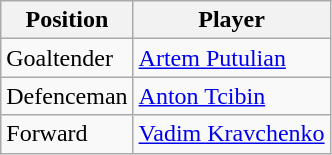<table class="wikitable">
<tr>
<th>Position</th>
<th>Player</th>
</tr>
<tr>
<td>Goaltender</td>
<td> <a href='#'>Artem Putulian</a></td>
</tr>
<tr>
<td>Defenceman</td>
<td> <a href='#'>Anton Tcibin</a></td>
</tr>
<tr>
<td>Forward</td>
<td> <a href='#'>Vadim Kravchenko</a></td>
</tr>
</table>
